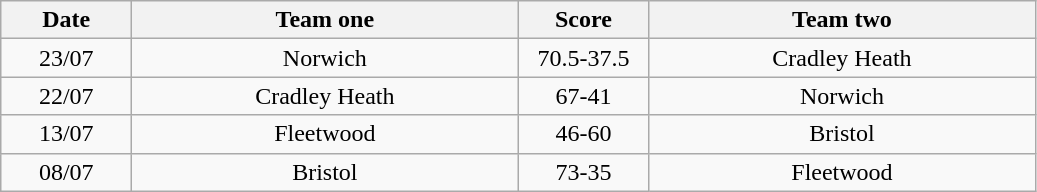<table class="wikitable" style="text-align: center">
<tr>
<th width=80>Date</th>
<th width=250>Team one</th>
<th width=80>Score</th>
<th width=250>Team two</th>
</tr>
<tr>
<td>23/07</td>
<td>Norwich</td>
<td>70.5-37.5</td>
<td>Cradley Heath</td>
</tr>
<tr>
<td>22/07</td>
<td>Cradley Heath</td>
<td>67-41</td>
<td>Norwich</td>
</tr>
<tr>
<td>13/07</td>
<td>Fleetwood</td>
<td>46-60</td>
<td>Bristol</td>
</tr>
<tr>
<td>08/07</td>
<td>Bristol</td>
<td>73-35</td>
<td>Fleetwood</td>
</tr>
</table>
